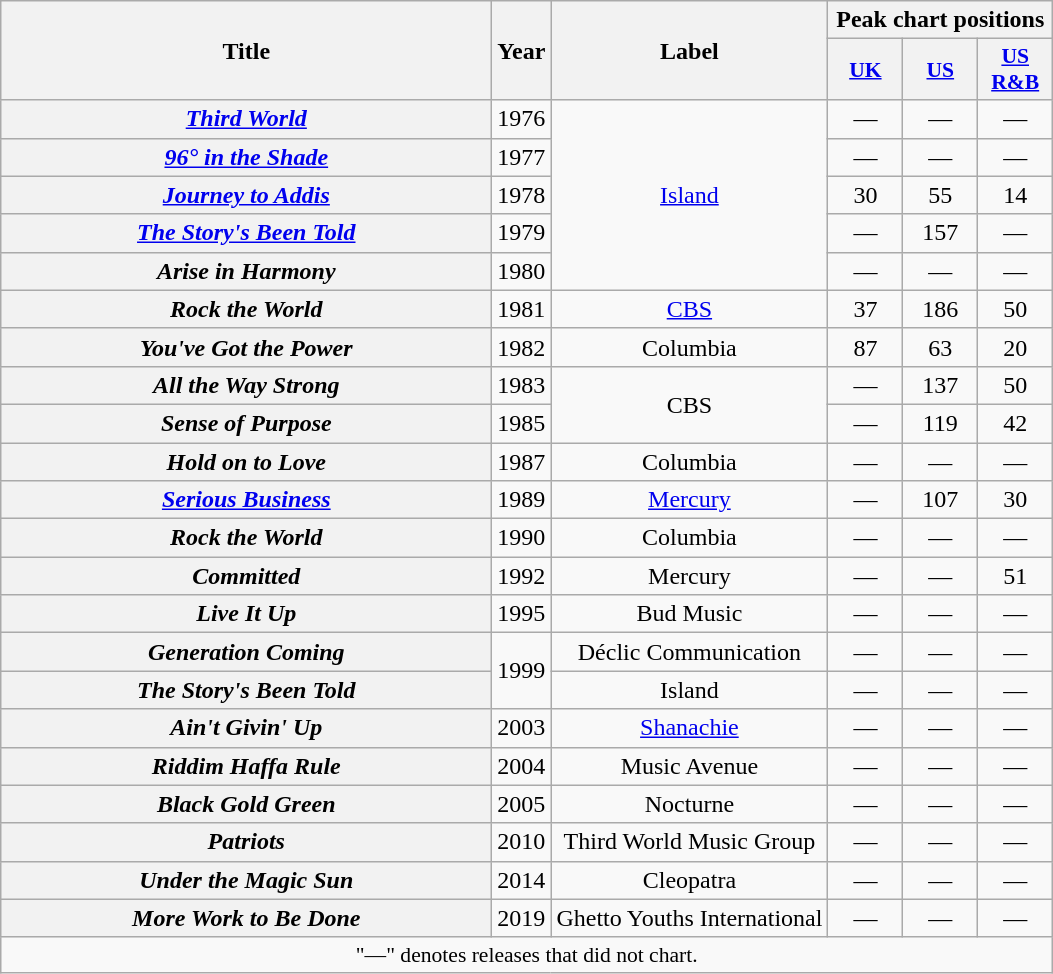<table class="wikitable plainrowheaders" style="text-align:center;" border="1">
<tr>
<th scope="col" rowspan=2 style="width:20em;">Title</th>
<th scope="col" rowspan=2>Year</th>
<th scope="col" rowspan=2>Label</th>
<th scope="col" colspan=3>Peak chart positions</th>
</tr>
<tr>
<th scope="col" style="width:3em;font-size:90%";"><a href='#'>UK</a><br></th>
<th scope="col" style="width:3em;font-size:90%";"><a href='#'>US</a><br></th>
<th scope="col" style="width:3em;font-size:90%";"><a href='#'>US R&B</a><br></th>
</tr>
<tr>
<th scope="row"><em><a href='#'>Third World</a></em></th>
<td>1976</td>
<td rowspan="5"><a href='#'>Island</a></td>
<td>—</td>
<td>—</td>
<td>—</td>
</tr>
<tr>
<th scope="row"><em><a href='#'>96° in the Shade</a></em></th>
<td>1977</td>
<td>—</td>
<td>—</td>
<td>—</td>
</tr>
<tr>
<th scope="row"><em><a href='#'>Journey to Addis</a></em></th>
<td>1978</td>
<td>30</td>
<td>55</td>
<td>14</td>
</tr>
<tr>
<th scope="row"><em><a href='#'>The Story's Been Told</a></em></th>
<td>1979</td>
<td>—</td>
<td>157</td>
<td>—</td>
</tr>
<tr>
<th scope="row"><em>Arise in Harmony</em></th>
<td>1980</td>
<td>—</td>
<td>—</td>
<td>—</td>
</tr>
<tr>
<th scope="row"><em>Rock the World</em></th>
<td>1981</td>
<td><a href='#'>CBS</a></td>
<td>37</td>
<td>186</td>
<td>50</td>
</tr>
<tr>
<th scope="row"><em>You've Got the Power</em></th>
<td>1982</td>
<td>Columbia</td>
<td>87</td>
<td>63</td>
<td>20</td>
</tr>
<tr>
<th scope="row"><em>All the Way Strong</em></th>
<td>1983</td>
<td rowspan="2">CBS</td>
<td>—</td>
<td>137</td>
<td>50</td>
</tr>
<tr>
<th scope="row"><em>Sense of Purpose</em></th>
<td>1985</td>
<td>—</td>
<td>119</td>
<td>42</td>
</tr>
<tr>
<th scope="row"><em>Hold on to Love</em></th>
<td>1987</td>
<td>Columbia</td>
<td>—</td>
<td>—</td>
<td>—</td>
</tr>
<tr>
<th scope="row"><em><a href='#'>Serious Business</a></em></th>
<td>1989</td>
<td><a href='#'>Mercury</a></td>
<td>—</td>
<td>107</td>
<td>30</td>
</tr>
<tr>
<th scope="row"><em>Rock the World</em></th>
<td>1990</td>
<td>Columbia</td>
<td>—</td>
<td>—</td>
<td>—</td>
</tr>
<tr>
<th scope="row"><em>Committed</em></th>
<td>1992</td>
<td>Mercury</td>
<td>—</td>
<td>—</td>
<td>51</td>
</tr>
<tr>
<th scope="row"><em>Live It Up</em></th>
<td>1995</td>
<td>Bud Music</td>
<td>—</td>
<td>—</td>
<td>—</td>
</tr>
<tr>
<th scope="row"><em>Generation Coming</em></th>
<td rowspan="2">1999</td>
<td>Déclic Communication</td>
<td>—</td>
<td>—</td>
<td>—</td>
</tr>
<tr>
<th scope="row"><em>The Story's Been Told</em></th>
<td>Island</td>
<td>—</td>
<td>—</td>
<td>—</td>
</tr>
<tr>
<th scope="row"><em>Ain't Givin' Up</em></th>
<td>2003</td>
<td><a href='#'>Shanachie</a></td>
<td>—</td>
<td>—</td>
<td>—</td>
</tr>
<tr>
<th scope="row"><em>Riddim Haffa Rule</em></th>
<td>2004</td>
<td>Music Avenue</td>
<td>—</td>
<td>—</td>
<td>—</td>
</tr>
<tr>
<th scope="row"><em>Black Gold Green</em></th>
<td>2005</td>
<td>Nocturne</td>
<td>—</td>
<td>—</td>
<td>—</td>
</tr>
<tr>
<th scope="row"><em>Patriots</em></th>
<td>2010</td>
<td>Third World Music Group</td>
<td>—</td>
<td>—</td>
<td>—</td>
</tr>
<tr>
<th scope="row"><em>Under the Magic Sun</em></th>
<td>2014</td>
<td>Cleopatra</td>
<td>—</td>
<td>—</td>
<td>—</td>
</tr>
<tr>
<th scope="row"><em>More Work to Be Done</em></th>
<td>2019</td>
<td>Ghetto Youths International</td>
<td>—</td>
<td>—</td>
<td>—</td>
</tr>
<tr>
<td colspan="6" style="font-size:90%">"—" denotes releases that did not chart.</td>
</tr>
</table>
